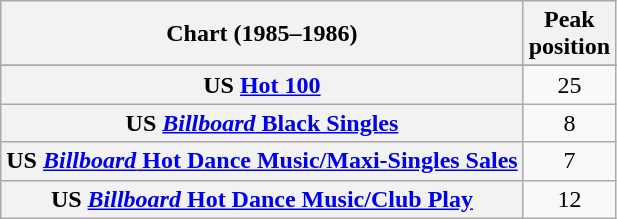<table class="wikitable sortable plainrowheaders">
<tr>
<th scope="col">Chart (1985–1986)</th>
<th scope="col">Peak<br>position</th>
</tr>
<tr>
</tr>
<tr>
<th scope="row">US <a href='#'>Hot 100</a></th>
<td align="center">25</td>
</tr>
<tr>
<th scope="row">US <a href='#'><em>Billboard</em> Black Singles</a></th>
<td align="center">8</td>
</tr>
<tr>
<th scope="row">US <a href='#'><em>Billboard</em> Hot Dance Music/Maxi-Singles Sales</a></th>
<td align="center">7</td>
</tr>
<tr>
<th scope="row">US <a href='#'><em>Billboard</em> Hot Dance Music/Club Play</a></th>
<td align="center">12</td>
</tr>
</table>
